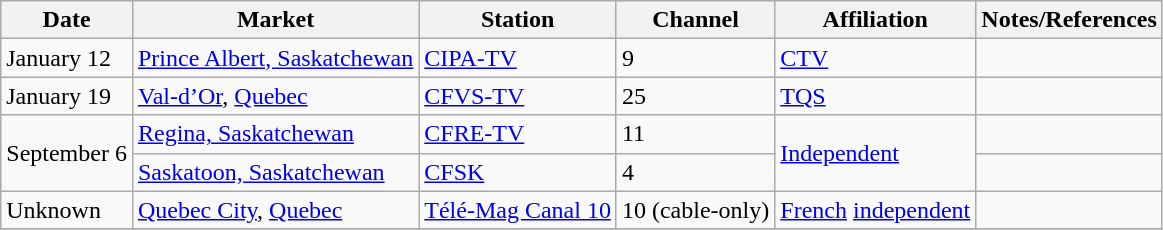<table class="wikitable">
<tr>
<th>Date</th>
<th>Market</th>
<th>Station</th>
<th>Channel</th>
<th>Affiliation</th>
<th>Notes/References</th>
</tr>
<tr>
<td>January 12</td>
<td><a href='#'>Prince Albert, Saskatchewan</a></td>
<td><a href='#'>CIPA-TV</a></td>
<td>9</td>
<td><a href='#'>CTV</a></td>
<td></td>
</tr>
<tr>
<td>January 19</td>
<td><a href='#'>Val-d’Or</a>, <a href='#'>Quebec</a></td>
<td><a href='#'>CFVS-TV</a></td>
<td>25</td>
<td><a href='#'>TQS</a></td>
<td></td>
</tr>
<tr>
<td rowspan=2>September 6</td>
<td><a href='#'>Regina, Saskatchewan</a></td>
<td><a href='#'>CFRE-TV</a></td>
<td>11</td>
<td rowspan=2><a href='#'>Independent</a></td>
<td></td>
</tr>
<tr>
<td><a href='#'>Saskatoon, Saskatchewan</a></td>
<td><a href='#'>CFSK</a></td>
<td>4</td>
<td></td>
</tr>
<tr>
<td>Unknown</td>
<td><a href='#'>Quebec City</a>, <a href='#'>Quebec</a></td>
<td><a href='#'>Télé-Mag Canal 10</a></td>
<td>10 (cable-only)</td>
<td><a href='#'>French</a> <a href='#'>independent</a></td>
<td></td>
</tr>
<tr>
</tr>
</table>
